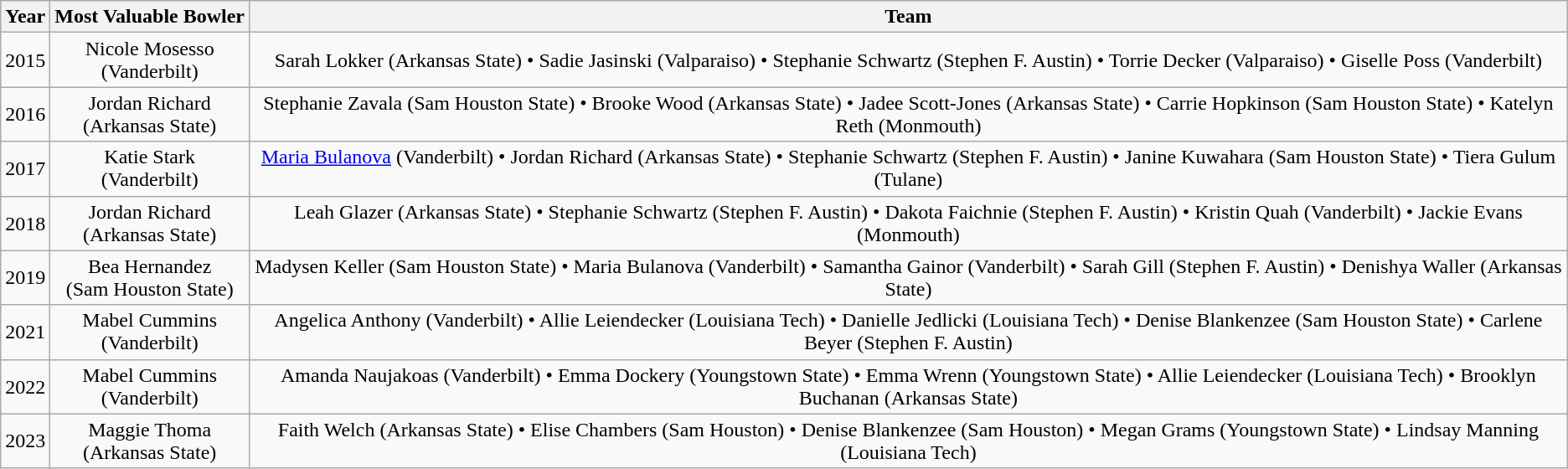<table class="wikitable" style="text-align:center">
<tr>
<th>Year</th>
<th nowrap>Most Valuable Bowler</th>
<th>Team</th>
</tr>
<tr>
<td>2015</td>
<td>Nicole Mosesso<br>(Vanderbilt)</td>
<td>Sarah Lokker (Arkansas State) • Sadie Jasinski (Valparaiso) • Stephanie Schwartz (Stephen F. Austin) • Torrie Decker (Valparaiso) • Giselle Poss (Vanderbilt)</td>
</tr>
<tr>
<td>2016</td>
<td>Jordan Richard<br>(Arkansas State)</td>
<td>Stephanie Zavala (Sam Houston State) • Brooke Wood (Arkansas State) • Jadee Scott-Jones (Arkansas State) • Carrie Hopkinson (Sam Houston State) • Katelyn Reth (Monmouth)</td>
</tr>
<tr>
<td>2017</td>
<td>Katie Stark<br>(Vanderbilt)</td>
<td><a href='#'>Maria Bulanova</a> (Vanderbilt) • Jordan Richard (Arkansas State) • Stephanie Schwartz (Stephen F. Austin) • Janine Kuwahara (Sam Houston State) • Tiera Gulum (Tulane)</td>
</tr>
<tr>
<td>2018</td>
<td>Jordan Richard<br>(Arkansas State)</td>
<td>Leah Glazer (Arkansas State) • Stephanie Schwartz (Stephen F. Austin) • Dakota Faichnie (Stephen F. Austin) • Kristin Quah (Vanderbilt) • Jackie Evans (Monmouth)</td>
</tr>
<tr>
<td>2019</td>
<td>Bea Hernandez<br>(Sam Houston State)</td>
<td>Madysen Keller (Sam Houston State) • Maria Bulanova (Vanderbilt) • Samantha Gainor (Vanderbilt) • Sarah Gill (Stephen F. Austin) • Denishya Waller (Arkansas State)</td>
</tr>
<tr>
<td>2021</td>
<td>Mabel Cummins<br>(Vanderbilt)</td>
<td>Angelica Anthony (Vanderbilt) • Allie Leiendecker (Louisiana Tech) • Danielle Jedlicki (Louisiana Tech) • Denise Blankenzee (Sam Houston State) • Carlene Beyer (Stephen F. Austin)</td>
</tr>
<tr>
<td>2022</td>
<td>Mabel Cummins<br>(Vanderbilt)</td>
<td>Amanda Naujakoas (Vanderbilt) • Emma Dockery (Youngstown State) • Emma Wrenn (Youngstown State) • Allie Leiendecker (Louisiana Tech) • Brooklyn Buchanan (Arkansas State)</td>
</tr>
<tr>
<td>2023</td>
<td>Maggie Thoma<br>(Arkansas State)</td>
<td>Faith Welch (Arkansas State) • Elise Chambers (Sam Houston) • Denise Blankenzee (Sam Houston) • Megan Grams (Youngstown State) • Lindsay Manning (Louisiana Tech)</td>
</tr>
</table>
